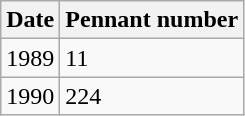<table class="wikitable">
<tr>
<th>Date</th>
<th>Pennant number</th>
</tr>
<tr>
<td>1989</td>
<td>11</td>
</tr>
<tr>
<td>1990</td>
<td>224</td>
</tr>
</table>
